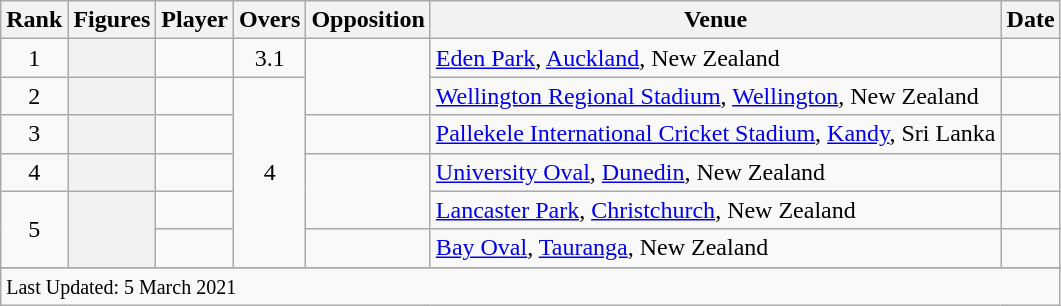<table class="wikitable plainrowheaders sortable">
<tr>
<th scope=col>Rank</th>
<th scope=col>Figures</th>
<th scope=col>Player</th>
<th scope=col>Overs</th>
<th scope=col>Opposition</th>
<th scope=col>Venue</th>
<th scope=col>Date</th>
</tr>
<tr>
<td align=center>1</td>
<th scope=row style=text-align:center;></th>
<td></td>
<td align=center>3.1</td>
<td rowspan=2></td>
<td><a href='#'>Eden Park</a>, <a href='#'>Auckland</a>, New Zealand</td>
<td></td>
</tr>
<tr>
<td align=center>2</td>
<th scope=row style=text-align:center;></th>
<td></td>
<td align=center rowspan=5>4</td>
<td><a href='#'>Wellington Regional Stadium</a>, <a href='#'>Wellington</a>, New Zealand</td>
<td></td>
</tr>
<tr>
<td align=center>3</td>
<th scope=row style=text-align:center;></th>
<td></td>
<td></td>
<td><a href='#'>Pallekele International Cricket Stadium</a>, <a href='#'>Kandy</a>, Sri Lanka</td>
<td></td>
</tr>
<tr>
<td align=center>4</td>
<th scope=row style=text-align:center;></th>
<td></td>
<td rowspan=2></td>
<td><a href='#'>University Oval</a>, <a href='#'>Dunedin</a>, New Zealand</td>
<td></td>
</tr>
<tr>
<td align=center rowspan=2>5</td>
<th scope=row style=text-align:center; rowspan=2></th>
<td></td>
<td><a href='#'>Lancaster Park</a>, <a href='#'>Christchurch</a>, New Zealand</td>
<td></td>
</tr>
<tr>
<td> </td>
<td></td>
<td><a href='#'>Bay Oval</a>, <a href='#'>Tauranga</a>, New Zealand</td>
<td></td>
</tr>
<tr>
</tr>
<tr class=sortbottom>
<td colspan=7><small>Last Updated: 5 March 2021</small></td>
</tr>
</table>
